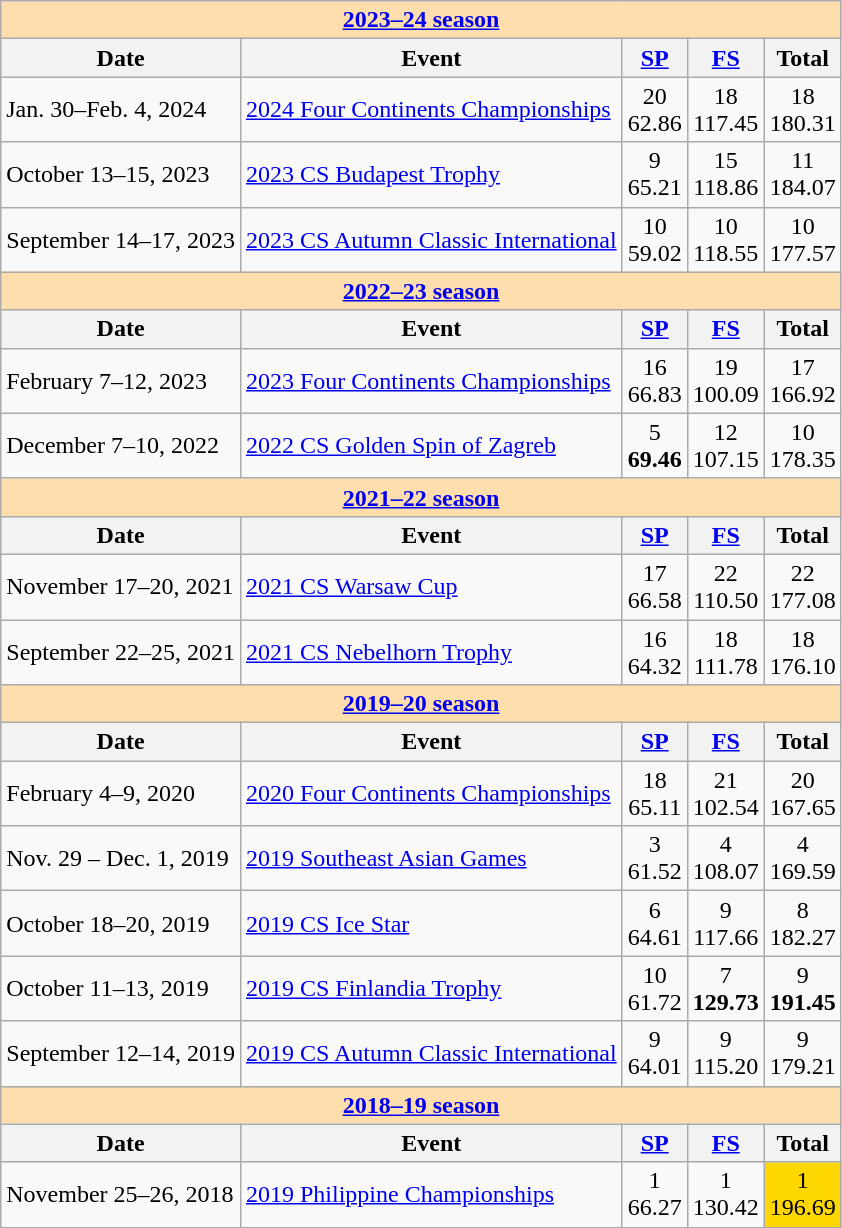<table class="wikitable">
<tr>
<td style="background-color: #ffdead; " colspan=5 align=center><a href='#'><strong>2023–24 season</strong></a></td>
</tr>
<tr>
<th>Date</th>
<th>Event</th>
<th><a href='#'>SP</a></th>
<th><a href='#'>FS</a></th>
<th>Total</th>
</tr>
<tr>
<td>Jan. 30–Feb. 4, 2024</td>
<td><a href='#'>2024 Four Continents Championships</a></td>
<td align=center>20 <br> 62.86</td>
<td align=center>18 <br> 117.45</td>
<td align=center>18 <br> 180.31</td>
</tr>
<tr>
<td>October 13–15, 2023</td>
<td><a href='#'>2023 CS Budapest Trophy</a></td>
<td align=center>9 <br> 65.21</td>
<td align=center>15 <br> 118.86</td>
<td align=center>11 <br> 184.07</td>
</tr>
<tr>
<td>September 14–17, 2023</td>
<td><a href='#'>2023 CS Autumn Classic International</a></td>
<td align=center>10 <br> 59.02</td>
<td align=center>10 <br> 118.55</td>
<td align=center>10 <br> 177.57</td>
</tr>
<tr>
<td style="background-color: #ffdead; " colspan=5 align=center><a href='#'><strong>2022–23 season</strong></a></td>
</tr>
<tr>
<th>Date</th>
<th>Event</th>
<th><a href='#'>SP</a></th>
<th><a href='#'>FS</a></th>
<th>Total</th>
</tr>
<tr>
<td>February 7–12, 2023</td>
<td><a href='#'>2023 Four Continents Championships</a></td>
<td align=center>16 <br> 66.83</td>
<td align=center>19 <br> 100.09</td>
<td align=center>17 <br> 166.92</td>
</tr>
<tr>
<td>December 7–10, 2022</td>
<td><a href='#'>2022 CS Golden Spin of Zagreb</a></td>
<td align=center>5 <br> <strong>69.46</strong></td>
<td align=center>12 <br> 107.15</td>
<td align=center>10 <br> 178.35</td>
</tr>
<tr>
<td style="background-color: #ffdead; " colspan=5 align=center><a href='#'><strong>2021–22 season</strong></a></td>
</tr>
<tr>
<th>Date</th>
<th>Event</th>
<th><a href='#'>SP</a></th>
<th><a href='#'>FS</a></th>
<th>Total</th>
</tr>
<tr>
<td>November 17–20, 2021</td>
<td><a href='#'>2021 CS Warsaw Cup</a></td>
<td align=center>17 <br> 66.58</td>
<td align=center>22 <br> 110.50</td>
<td align=center>22 <br> 177.08</td>
</tr>
<tr>
<td>September 22–25, 2021</td>
<td><a href='#'>2021 CS Nebelhorn Trophy</a></td>
<td align=center>16 <br> 64.32</td>
<td align=center>18 <br> 111.78</td>
<td align=center>18 <br> 176.10</td>
</tr>
<tr>
<th style="background-color: #ffdead;" colspan=5><a href='#'>2019–20 season</a></th>
</tr>
<tr>
<th>Date</th>
<th>Event</th>
<th><a href='#'>SP</a></th>
<th><a href='#'>FS</a></th>
<th>Total</th>
</tr>
<tr>
<td>February 4–9, 2020</td>
<td><a href='#'>2020 Four Continents Championships</a></td>
<td align=center>18 <br> 65.11</td>
<td align=center>21 <br> 102.54</td>
<td align=center>20 <br> 167.65</td>
</tr>
<tr>
<td>Nov. 29 – Dec. 1, 2019</td>
<td><a href='#'>2019 Southeast Asian Games</a></td>
<td align=center>3 <br> 61.52</td>
<td align=center>4 <br> 108.07</td>
<td align=center>4 <br> 169.59</td>
</tr>
<tr>
<td>October 18–20, 2019</td>
<td><a href='#'>2019 CS Ice Star</a></td>
<td align=center>6 <br> 64.61</td>
<td align=center>9 <br> 117.66</td>
<td align=center>8 <br> 182.27</td>
</tr>
<tr>
<td>October 11–13, 2019</td>
<td><a href='#'>2019 CS Finlandia Trophy</a></td>
<td align=center>10 <br> 61.72</td>
<td align=center>7 <br> <strong>129.73</strong></td>
<td align=center>9 <br> <strong>191.45</strong></td>
</tr>
<tr>
<td>September 12–14, 2019</td>
<td><a href='#'>2019 CS Autumn Classic International</a></td>
<td align=center>9 <br> 64.01</td>
<td align=center>9 <br> 115.20</td>
<td align=center>9 <br> 179.21</td>
</tr>
<tr>
<th style="background-color: #ffdead;" colspan=5><a href='#'>2018–19 season</a></th>
</tr>
<tr>
<th>Date</th>
<th>Event</th>
<th><a href='#'>SP</a></th>
<th><a href='#'>FS</a></th>
<th>Total</th>
</tr>
<tr>
<td>November 25–26, 2018</td>
<td><a href='#'>2019 Philippine Championships</a></td>
<td align=center>1 <br> 66.27</td>
<td align=center>1 <br> 130.42</td>
<td align=center bgcolor=gold>1 <br> 196.69</td>
</tr>
</table>
